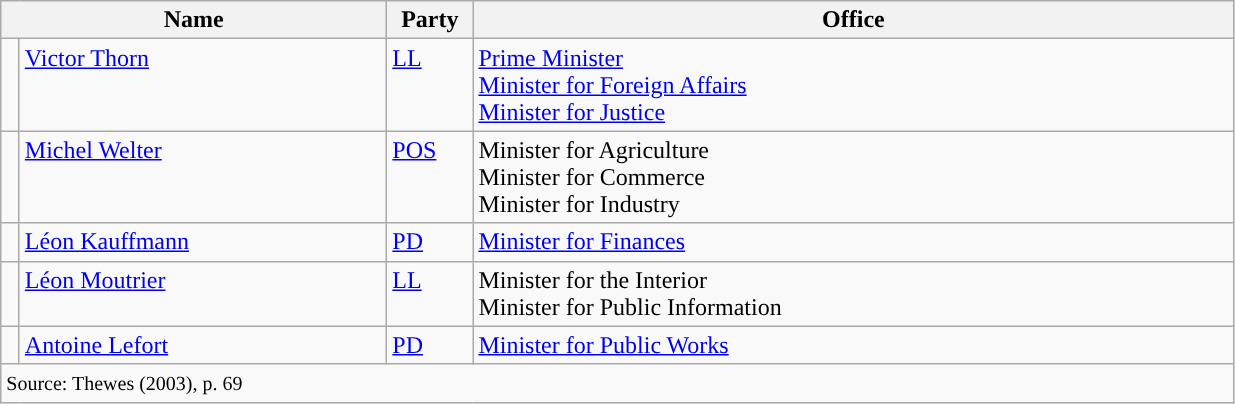<table class="wikitable">
<tr>
<th colspan=2 width=250px>Name</th>
<th width=50px>Party</th>
<th width=500px>Office</th>
</tr>
<tr>
<td width=5px style="background-color: "></td>
<td valign=top><a href='#'>Victor Thorn</a></td>
<td valign=top><a href='#'>LL</a></td>
<td><a href='#'>Prime Minister</a> <br> <a href='#'>Minister for Foreign Affairs</a> <br> <a href='#'>Minister for Justice</a></td>
</tr>
<tr>
<td style="background-color: "></td>
<td valign=top><a href='#'>Michel Welter</a></td>
<td valign=top><a href='#'>POS</a></td>
<td>Minister for Agriculture <br> Minister for Commerce <br> Minister for Industry</td>
</tr>
<tr>
<td style="background-color: "></td>
<td valign=top><a href='#'>Léon Kauffmann</a></td>
<td valign=top><a href='#'>PD</a></td>
<td><a href='#'>Minister for Finances</a></td>
</tr>
<tr>
<td style="background-color: "></td>
<td valign=top><a href='#'>Léon Moutrier</a></td>
<td valign=top><a href='#'>LL</a></td>
<td>Minister for the Interior <br> Minister for Public Information</td>
</tr>
<tr>
<td style="background-color: "></td>
<td valign=top><a href='#'>Antoine Lefort</a></td>
<td valign=top><a href='#'>PD</a></td>
<td><a href='#'>Minister for Public Works</a></td>
</tr>
<tr>
<td colspan=4><small>Source: Thewes (2003), p. 69</small></td>
</tr>
</table>
